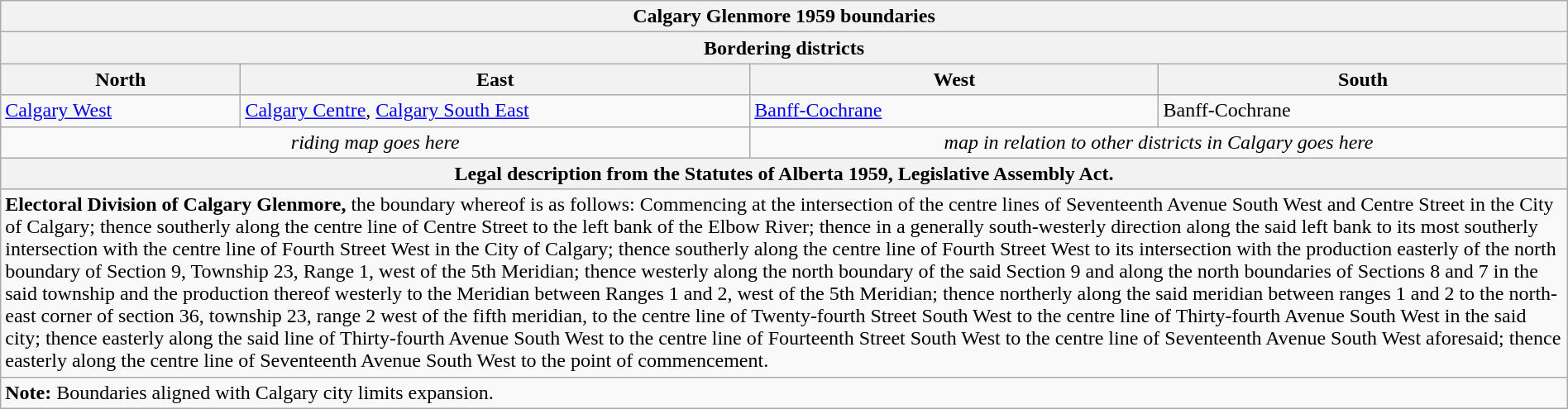<table class="wikitable collapsible collapsed" style="width:100%;">
<tr>
<th colspan=4>Calgary Glenmore 1959 boundaries</th>
</tr>
<tr>
<th colspan=4>Bordering districts</th>
</tr>
<tr>
<th>North</th>
<th>East</th>
<th>West</th>
<th>South</th>
</tr>
<tr>
<td><a href='#'>Calgary West</a></td>
<td><a href='#'>Calgary Centre</a>, <a href='#'>Calgary South East</a></td>
<td><a href='#'>Banff-Cochrane</a></td>
<td>Banff-Cochrane</td>
</tr>
<tr>
<td colspan=2 align=center><em>riding map goes here</em></td>
<td colspan=2 align=center><em>map in relation to other districts in Calgary goes here</em></td>
</tr>
<tr>
<th colspan=4>Legal description from the Statutes of Alberta 1959, Legislative Assembly Act.</th>
</tr>
<tr>
<td colspan=4><strong>Electoral Division of Calgary Glenmore,</strong> the boundary whereof is as follows: Commencing at the intersection of the centre lines of Seventeenth Avenue South West and Centre Street in the City of Calgary; thence southerly along the centre line of Centre Street to the left bank of the Elbow River; thence in a generally south-westerly direction along the said left bank to its most southerly intersection with the centre line of Fourth Street West in the City of Calgary; thence southerly along the centre line of Fourth Street West to its intersection with the production easterly of the north boundary of Section 9, Township 23, Range 1, west of the 5th Meridian; thence westerly along the north boundary of the said Section 9 and along the north boundaries of Sections 8 and 7 in the said township and the production thereof westerly to the Meridian between Ranges 1 and 2, west of the 5th Meridian; thence northerly along the said meridian between ranges 1 and 2 to the north-east corner of section 36, township 23, range 2 west of the fifth meridian, to the centre line of Twenty-fourth Street South West to the centre line of Thirty-fourth Avenue South West in the said city; thence easterly along the said line of Thirty-fourth Avenue South West to the centre line of Fourteenth Street South West to the centre line of Seventeenth Avenue South West aforesaid; thence easterly along the centre line of Seventeenth Avenue South West to the point of commencement.</td>
</tr>
<tr>
<td colspan=4><strong>Note:</strong> Boundaries aligned with Calgary city limits expansion.</td>
</tr>
</table>
